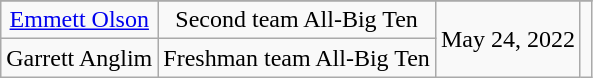<table class="wikitable sortable" style="text-align: center">
<tr align=center>
</tr>
<tr>
<td><a href='#'>Emmett Olson</a></td>
<td rowspan="1">Second team All-Big Ten</td>
<td rowspan="7">May 24, 2022</td>
<td rowspan="7"></td>
</tr>
<tr>
<td>Garrett Anglim</td>
<td rowspan="1">Freshman team All-Big Ten</td>
</tr>
</table>
